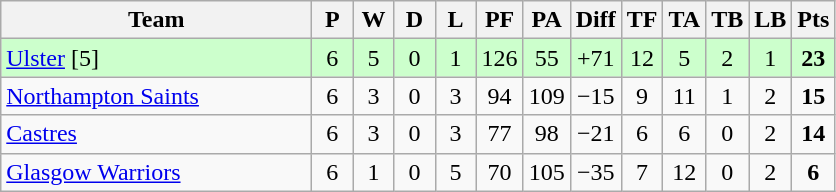<table class="wikitable" style="text-align: center;">
<tr>
<th style="width:200px;">Team</th>
<th width="20">P</th>
<th width="20">W</th>
<th width="20">D</th>
<th width="20">L</th>
<th width="20">PF</th>
<th width="20">PA</th>
<th width="20">Diff</th>
<th width="20">TF</th>
<th width="20">TA</th>
<th width="20">TB</th>
<th width="20">LB</th>
<th width="20">Pts</th>
</tr>
<tr bgcolor="#ccffcc">
<td align=left> <a href='#'>Ulster</a> [5]</td>
<td>6</td>
<td>5</td>
<td>0</td>
<td>1</td>
<td>126</td>
<td>55</td>
<td>+71</td>
<td>12</td>
<td>5</td>
<td>2</td>
<td>1</td>
<td><strong>23</strong></td>
</tr>
<tr>
<td align=left> <a href='#'>Northampton Saints</a></td>
<td>6</td>
<td>3</td>
<td>0</td>
<td>3</td>
<td>94</td>
<td>109</td>
<td>−15</td>
<td>9</td>
<td>11</td>
<td>1</td>
<td>2</td>
<td><strong>15</strong></td>
</tr>
<tr>
<td align=left> <a href='#'>Castres</a></td>
<td>6</td>
<td>3</td>
<td>0</td>
<td>3</td>
<td>77</td>
<td>98</td>
<td>−21</td>
<td>6</td>
<td>6</td>
<td>0</td>
<td>2</td>
<td><strong>14</strong></td>
</tr>
<tr>
<td align=left> <a href='#'>Glasgow Warriors</a></td>
<td>6</td>
<td>1</td>
<td>0</td>
<td>5</td>
<td>70</td>
<td>105</td>
<td>−35</td>
<td>7</td>
<td>12</td>
<td>0</td>
<td>2</td>
<td><strong>6</strong></td>
</tr>
</table>
